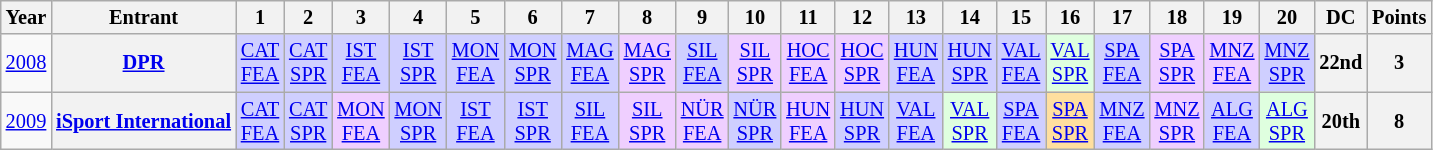<table class="wikitable" style="text-align:center; font-size:85%">
<tr>
<th>Year</th>
<th>Entrant</th>
<th>1</th>
<th>2</th>
<th>3</th>
<th>4</th>
<th>5</th>
<th>6</th>
<th>7</th>
<th>8</th>
<th>9</th>
<th>10</th>
<th>11</th>
<th>12</th>
<th>13</th>
<th>14</th>
<th>15</th>
<th>16</th>
<th>17</th>
<th>18</th>
<th>19</th>
<th>20</th>
<th>DC</th>
<th>Points</th>
</tr>
<tr>
<td><a href='#'>2008</a></td>
<th><a href='#'>DPR</a></th>
<td style="background:#CFCFFF;"><a href='#'>CAT<br>FEA</a><br></td>
<td style="background:#CFCFFF;"><a href='#'>CAT<br>SPR</a><br></td>
<td style="background:#CFCFFF;"><a href='#'>IST<br>FEA</a><br></td>
<td style="background:#CFCFFF;"><a href='#'>IST<br>SPR</a><br></td>
<td style="background:#CFCFFF;"><a href='#'>MON<br>FEA</a><br></td>
<td style="background:#CFCFFF;"><a href='#'>MON<br>SPR</a><br></td>
<td style="background:#CFCFFF;"><a href='#'>MAG<br>FEA</a><br></td>
<td style="background:#EFCFFF;"><a href='#'>MAG<br>SPR</a><br></td>
<td style="background:#CFCFFF;"><a href='#'>SIL<br>FEA</a><br></td>
<td style="background:#EFCFFF;"><a href='#'>SIL<br>SPR</a><br></td>
<td style="background:#EFCFFF;"><a href='#'>HOC<br>FEA</a><br></td>
<td style="background:#EFCFFF;"><a href='#'>HOC<br>SPR</a><br></td>
<td style="background:#CFCFFF;"><a href='#'>HUN<br>FEA</a><br></td>
<td style="background:#CFCFFF;"><a href='#'>HUN<br>SPR</a><br></td>
<td style="background:#CFCFFF;"><a href='#'>VAL<br>FEA</a><br></td>
<td style="background:#DFFFDF;"><a href='#'>VAL<br>SPR</a><br></td>
<td style="background:#CFCFFF;"><a href='#'>SPA<br>FEA</a><br></td>
<td style="background:#EFCFFF;"><a href='#'>SPA<br>SPR</a><br></td>
<td style="background:#EFCFFF;"><a href='#'>MNZ<br>FEA</a><br></td>
<td style="background:#CFCFFF;"><a href='#'>MNZ<br>SPR</a><br></td>
<th>22nd</th>
<th>3</th>
</tr>
<tr>
<td><a href='#'>2009</a></td>
<th nowrap><a href='#'>iSport International</a></th>
<td style="background:#cfcfff;"><a href='#'>CAT<br>FEA</a><br></td>
<td style="background:#cfcfff;"><a href='#'>CAT<br>SPR</a><br></td>
<td style="background:#EFCFFF;"><a href='#'>MON<br>FEA</a><br></td>
<td style="background:#cfcfff;"><a href='#'>MON<br>SPR</a><br></td>
<td style="background:#cfcfff;"><a href='#'>IST<br>FEA</a><br></td>
<td style="background:#cfcfff;"><a href='#'>IST<br>SPR</a><br></td>
<td style="background:#cfcfff;"><a href='#'>SIL<br>FEA</a><br></td>
<td style="background:#EFCFFF;"><a href='#'>SIL<br>SPR</a><br></td>
<td style="background:#EFCFFF;"><a href='#'>NÜR<br>FEA</a><br></td>
<td style="background:#cfcfff;"><a href='#'>NÜR<br>SPR</a><br></td>
<td style="background:#EFCFFF;"><a href='#'>HUN<br>FEA</a><br></td>
<td style="background:#cfcfff;"><a href='#'>HUN<br>SPR</a><br></td>
<td style="background:#cfcfff;"><a href='#'>VAL<br>FEA</a><br></td>
<td style="background:#DFFFDF;"><a href='#'>VAL<br>SPR</a><br></td>
<td style="background:#cfcfff;"><a href='#'>SPA<br>FEA</a><br></td>
<td style="background:#FFDF9F;"><a href='#'>SPA<br>SPR</a><br></td>
<td style="background:#cfcfff;"><a href='#'>MNZ<br>FEA</a><br></td>
<td style="background:#EFCFFF;"><a href='#'>MNZ<br>SPR</a><br></td>
<td style="background:#cfcfff;"><a href='#'>ALG<br>FEA</a><br></td>
<td style="background:#DFFFDF;"><a href='#'>ALG<br>SPR</a><br></td>
<th>20th</th>
<th>8</th>
</tr>
</table>
